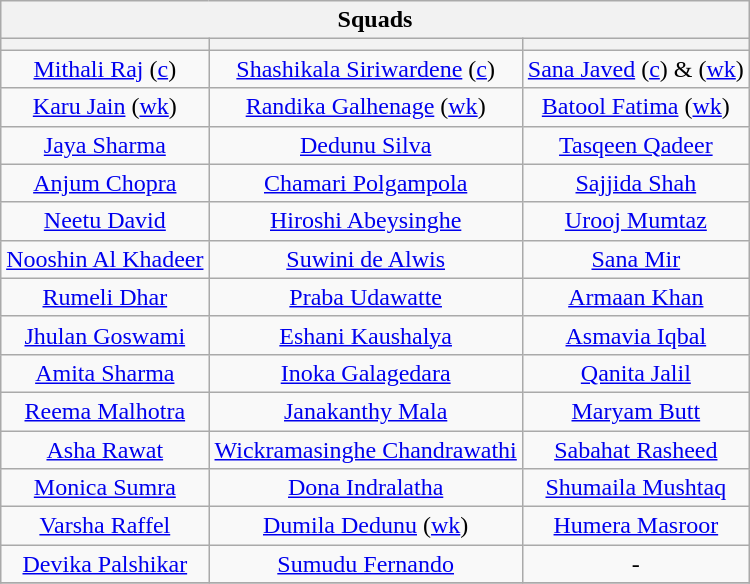<table class="wikitable" style="text-align:center; width:auto; margin:auto">
<tr>
<th colspan=4>Squads</th>
</tr>
<tr>
<th></th>
<th></th>
<th></th>
</tr>
<tr>
<td><a href='#'>Mithali Raj</a> (<a href='#'>c</a>)</td>
<td><a href='#'>Shashikala Siriwardene</a> (<a href='#'>c</a>)</td>
<td><a href='#'>Sana Javed</a> (<a href='#'>c</a>) & (<a href='#'>wk</a>)</td>
</tr>
<tr>
<td><a href='#'>Karu Jain</a> (<a href='#'>wk</a>)</td>
<td><a href='#'>Randika Galhenage</a> (<a href='#'>wk</a>)</td>
<td><a href='#'>Batool Fatima</a> (<a href='#'>wk</a>)</td>
</tr>
<tr>
<td><a href='#'>Jaya Sharma</a></td>
<td><a href='#'>Dedunu Silva</a></td>
<td><a href='#'>Tasqeen Qadeer</a></td>
</tr>
<tr>
<td><a href='#'>Anjum Chopra</a></td>
<td><a href='#'>Chamari Polgampola</a></td>
<td><a href='#'>Sajjida Shah</a></td>
</tr>
<tr>
<td><a href='#'>Neetu David</a></td>
<td><a href='#'>Hiroshi Abeysinghe</a></td>
<td><a href='#'>Urooj Mumtaz</a></td>
</tr>
<tr>
<td><a href='#'>Nooshin Al Khadeer</a></td>
<td><a href='#'>Suwini de Alwis</a></td>
<td><a href='#'>Sana Mir</a></td>
</tr>
<tr>
<td><a href='#'>Rumeli Dhar</a></td>
<td><a href='#'>Praba Udawatte</a></td>
<td><a href='#'>Armaan Khan</a></td>
</tr>
<tr>
<td><a href='#'>Jhulan Goswami</a></td>
<td><a href='#'>Eshani Kaushalya</a></td>
<td><a href='#'>Asmavia Iqbal</a></td>
</tr>
<tr>
<td><a href='#'>Amita Sharma</a></td>
<td><a href='#'>Inoka Galagedara</a></td>
<td><a href='#'>Qanita Jalil</a></td>
</tr>
<tr>
<td><a href='#'>Reema Malhotra</a></td>
<td><a href='#'>Janakanthy Mala</a></td>
<td><a href='#'>Maryam Butt</a></td>
</tr>
<tr>
<td><a href='#'>Asha Rawat</a></td>
<td><a href='#'>Wickramasinghe Chandrawathi</a></td>
<td><a href='#'>Sabahat Rasheed</a></td>
</tr>
<tr>
<td><a href='#'>Monica Sumra</a></td>
<td><a href='#'>Dona Indralatha</a></td>
<td><a href='#'>Shumaila Mushtaq</a></td>
</tr>
<tr>
<td><a href='#'>Varsha Raffel</a></td>
<td><a href='#'>Dumila Dedunu</a> (<a href='#'>wk</a>)</td>
<td><a href='#'>Humera Masroor</a></td>
</tr>
<tr>
<td><a href='#'>Devika Palshikar</a></td>
<td><a href='#'>Sumudu Fernando</a></td>
<td>-</td>
</tr>
<tr>
</tr>
</table>
